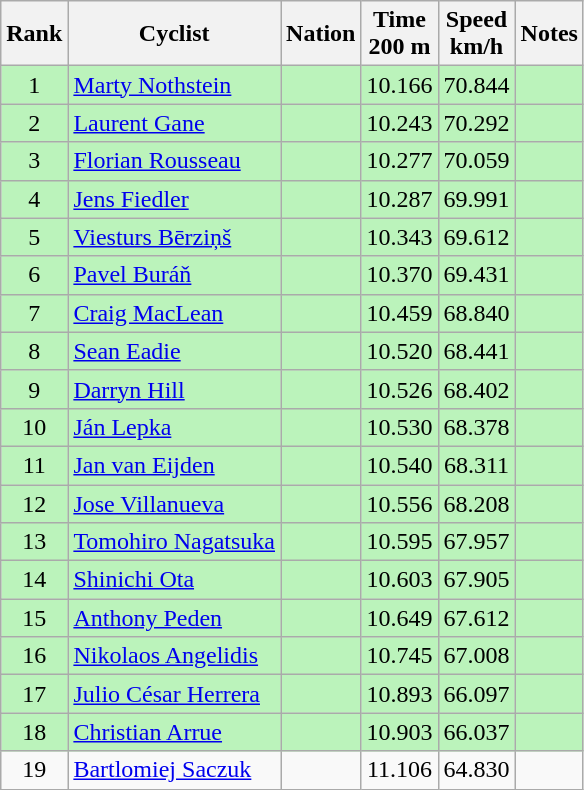<table class="wikitable sortable" style="text-align:center">
<tr>
<th>Rank</th>
<th>Cyclist</th>
<th>Nation</th>
<th>Time<br>200 m</th>
<th>Speed<br>km/h</th>
<th>Notes</th>
</tr>
<tr bgcolor=bbf3bb>
<td>1</td>
<td align=left><a href='#'>Marty Nothstein</a></td>
<td align=left></td>
<td>10.166</td>
<td>70.844</td>
<td></td>
</tr>
<tr bgcolor=bbf3bb>
<td>2</td>
<td align=left><a href='#'>Laurent Gane</a></td>
<td align=left></td>
<td>10.243</td>
<td>70.292</td>
<td></td>
</tr>
<tr bgcolor=bbf3bb>
<td>3</td>
<td align=left><a href='#'>Florian Rousseau</a></td>
<td align=left></td>
<td>10.277</td>
<td>70.059</td>
<td></td>
</tr>
<tr bgcolor=bbf3bb>
<td>4</td>
<td align=left><a href='#'>Jens Fiedler</a></td>
<td align=left></td>
<td>10.287</td>
<td>69.991</td>
<td></td>
</tr>
<tr bgcolor=bbf3bb>
<td>5</td>
<td align=left><a href='#'>Viesturs Bērziņš</a></td>
<td align=left></td>
<td>10.343</td>
<td>69.612</td>
<td></td>
</tr>
<tr bgcolor=bbf3bb>
<td>6</td>
<td align=left><a href='#'>Pavel Buráň</a></td>
<td align=left></td>
<td>10.370</td>
<td>69.431</td>
<td></td>
</tr>
<tr bgcolor=bbf3bb>
<td>7</td>
<td align=left><a href='#'>Craig MacLean</a></td>
<td align=left></td>
<td>10.459</td>
<td>68.840</td>
<td></td>
</tr>
<tr bgcolor=bbf3bb>
<td>8</td>
<td align=left><a href='#'>Sean Eadie</a></td>
<td align=left></td>
<td>10.520</td>
<td>68.441</td>
<td></td>
</tr>
<tr bgcolor=bbf3bb>
<td>9</td>
<td align=left><a href='#'>Darryn Hill</a></td>
<td align=left></td>
<td>10.526</td>
<td>68.402</td>
<td></td>
</tr>
<tr bgcolor=bbf3bb>
<td>10</td>
<td align=left><a href='#'>Ján Lepka</a></td>
<td align=left></td>
<td>10.530</td>
<td>68.378</td>
<td></td>
</tr>
<tr bgcolor=bbf3bb>
<td>11</td>
<td align=left><a href='#'>Jan van Eijden</a></td>
<td align=left></td>
<td>10.540</td>
<td>68.311</td>
<td></td>
</tr>
<tr bgcolor=bbf3bb>
<td>12</td>
<td align=left><a href='#'>Jose Villanueva</a></td>
<td align=left></td>
<td>10.556</td>
<td>68.208</td>
<td></td>
</tr>
<tr bgcolor=bbf3bb>
<td>13</td>
<td align=left><a href='#'>Tomohiro Nagatsuka</a></td>
<td align=left></td>
<td>10.595</td>
<td>67.957</td>
<td></td>
</tr>
<tr bgcolor=bbf3bb>
<td>14</td>
<td align=left><a href='#'>Shinichi Ota</a></td>
<td align=left></td>
<td>10.603</td>
<td>67.905</td>
<td></td>
</tr>
<tr bgcolor=bbf3bb>
<td>15</td>
<td align=left><a href='#'>Anthony Peden</a></td>
<td align=left></td>
<td>10.649</td>
<td>67.612</td>
<td></td>
</tr>
<tr bgcolor=bbf3bb>
<td>16</td>
<td align=left><a href='#'>Nikolaos Angelidis</a></td>
<td align=left></td>
<td>10.745</td>
<td>67.008</td>
<td></td>
</tr>
<tr bgcolor=bbf3bb>
<td>17</td>
<td align=left><a href='#'>Julio César Herrera</a></td>
<td align=left></td>
<td>10.893</td>
<td>66.097</td>
<td></td>
</tr>
<tr bgcolor=bbf3bb>
<td>18</td>
<td align=left><a href='#'>Christian Arrue</a></td>
<td align=left></td>
<td>10.903</td>
<td>66.037</td>
<td></td>
</tr>
<tr>
<td>19</td>
<td align=left><a href='#'>Bartlomiej Saczuk</a></td>
<td align=left></td>
<td>11.106</td>
<td>64.830</td>
<td></td>
</tr>
</table>
